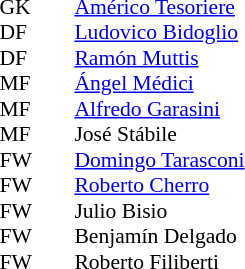<table style="font-size:90%; margin:0.2em auto;" cellspacing="0" cellpadding="0">
<tr>
<th width="25"></th>
<th width="25"></th>
</tr>
<tr>
<td>GK</td>
<td></td>
<td> <a href='#'>Américo Tesoriere</a></td>
</tr>
<tr>
<td>DF</td>
<td></td>
<td> <a href='#'>Ludovico Bidoglio</a></td>
</tr>
<tr>
<td>DF</td>
<td></td>
<td> <a href='#'>Ramón Muttis</a></td>
</tr>
<tr>
<td>MF</td>
<td></td>
<td> <a href='#'>Ángel Médici</a></td>
</tr>
<tr>
<td>MF</td>
<td></td>
<td> <a href='#'>Alfredo Garasini</a></td>
</tr>
<tr>
<td>MF</td>
<td></td>
<td> José Stábile</td>
</tr>
<tr>
<td>FW</td>
<td></td>
<td> <a href='#'>Domingo Tarasconi</a></td>
</tr>
<tr>
<td>FW</td>
<td></td>
<td> <a href='#'>Roberto Cherro</a></td>
</tr>
<tr>
<td>FW</td>
<td></td>
<td> Julio Bisio</td>
</tr>
<tr>
<td>FW</td>
<td></td>
<td> Benjamín Delgado</td>
</tr>
<tr>
<td>FW</td>
<td></td>
<td> Roberto Filiberti</td>
</tr>
</table>
